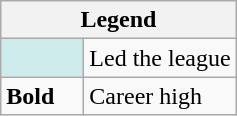<table class="wikitable">
<tr>
<th colspan="2">Legend</th>
</tr>
<tr>
<td style="background:#cfecec; width:3em;"></td>
<td>Led the league</td>
</tr>
<tr>
<td><strong>Bold</strong></td>
<td>Career high</td>
</tr>
</table>
